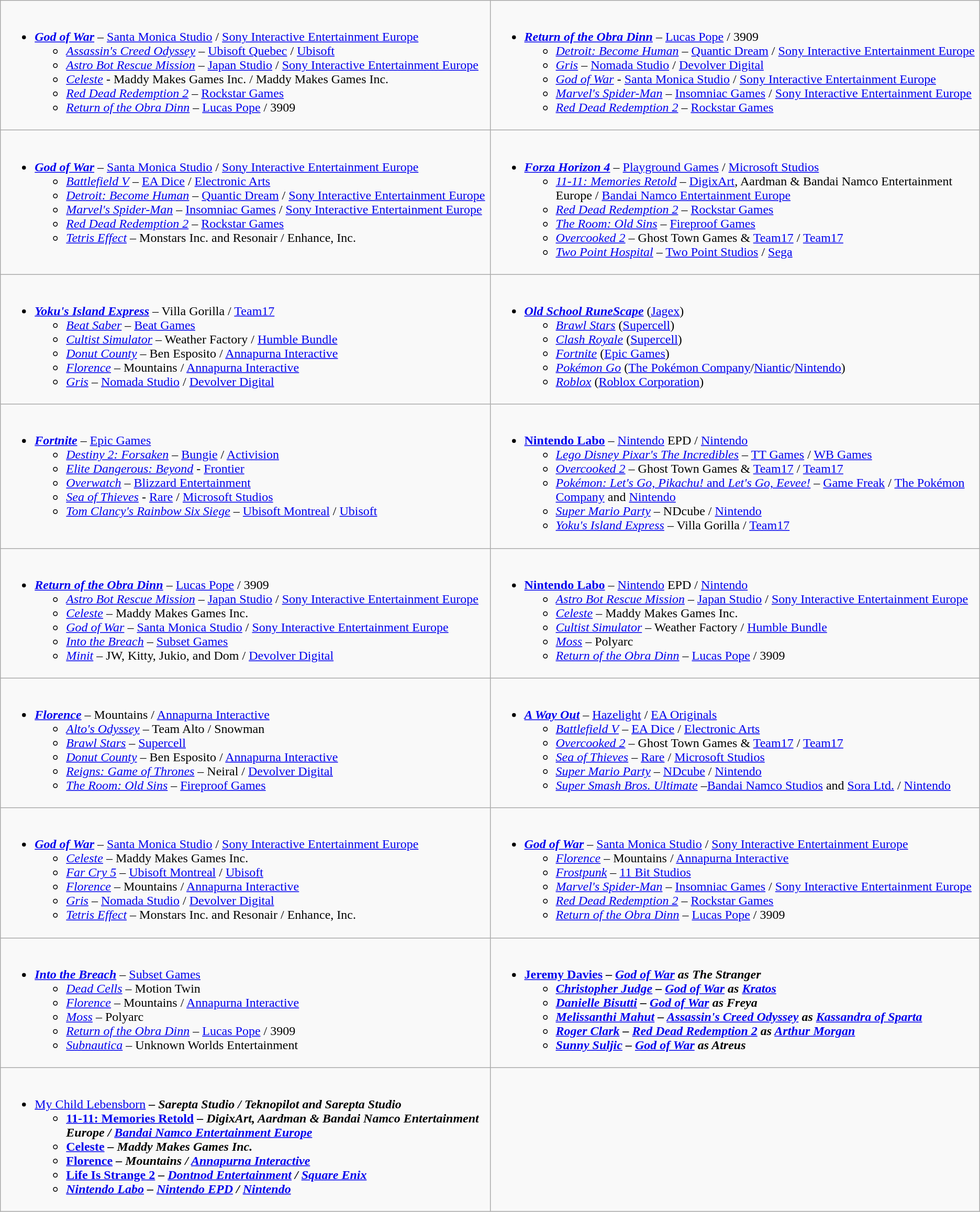<table class="wikitable">
<tr>
<td width="50%" valign="top"><br><ul><li><strong><em><a href='#'>God of War</a></em></strong> – <a href='#'>Santa Monica Studio</a> / <a href='#'>Sony Interactive Entertainment Europe</a><ul><li><em><a href='#'>Assassin's Creed Odyssey</a></em> – <a href='#'>Ubisoft Quebec</a> / <a href='#'>Ubisoft</a></li><li><em><a href='#'>Astro Bot Rescue Mission</a></em> – <a href='#'>Japan Studio</a> / <a href='#'>Sony Interactive Entertainment Europe</a></li><li><em><a href='#'>Celeste</a></em> - Maddy Makes Games Inc. / Maddy Makes Games Inc.</li><li><em><a href='#'>Red Dead Redemption 2</a></em> – <a href='#'>Rockstar Games</a></li><li><em><a href='#'>Return of the Obra Dinn</a></em> – <a href='#'>Lucas Pope</a> / 3909</li></ul></li></ul></td>
<td valign="top"><br><ul><li><strong><em><a href='#'>Return of the Obra Dinn</a></em></strong> – <a href='#'>Lucas Pope</a> / 3909<ul><li><em><a href='#'>Detroit: Become Human</a></em> – <a href='#'>Quantic Dream</a> / <a href='#'>Sony Interactive Entertainment Europe</a></li><li><em><a href='#'>Gris</a></em> – <a href='#'>Nomada Studio</a> / <a href='#'>Devolver Digital</a></li><li><em><a href='#'>God of War</a></em> - <a href='#'>Santa Monica Studio</a> / <a href='#'>Sony Interactive Entertainment Europe</a></li><li><em><a href='#'>Marvel's Spider-Man</a></em> – <a href='#'>Insomniac Games</a> / <a href='#'>Sony Interactive Entertainment Europe</a></li><li><em><a href='#'>Red Dead Redemption 2</a></em> – <a href='#'>Rockstar Games</a></li></ul></li></ul></td>
</tr>
<tr>
<td width="50%" valign="top"><br><ul><li><strong><em><a href='#'>God of War</a></em></strong> – <a href='#'>Santa Monica Studio</a> / <a href='#'>Sony Interactive Entertainment Europe</a><ul><li><em><a href='#'>Battlefield V</a></em> – <a href='#'>EA Dice</a> / <a href='#'>Electronic Arts</a></li><li><em><a href='#'>Detroit: Become Human</a></em> – <a href='#'>Quantic Dream</a> / <a href='#'>Sony Interactive Entertainment Europe</a></li><li><em><a href='#'>Marvel's Spider-Man</a></em> – <a href='#'>Insomniac Games</a> / <a href='#'>Sony Interactive Entertainment Europe</a></li><li><em><a href='#'>Red Dead Redemption 2</a></em> – <a href='#'>Rockstar Games</a></li><li><em><a href='#'>Tetris Effect</a></em> – Monstars Inc. and Resonair / Enhance, Inc.</li></ul></li></ul></td>
<td valign="top"><br><ul><li><strong><em><a href='#'>Forza Horizon 4</a></em></strong> – <a href='#'>Playground Games</a> / <a href='#'>Microsoft Studios</a><ul><li><em><a href='#'>11-11: Memories Retold</a></em> – <a href='#'>DigixArt</a>, Aardman & Bandai Namco Entertainment Europe / <a href='#'>Bandai Namco Entertainment Europe</a></li><li><em><a href='#'>Red Dead Redemption 2</a></em> – <a href='#'>Rockstar Games</a></li><li><em><a href='#'>The Room: Old Sins</a></em> – <a href='#'>Fireproof Games</a></li><li><em><a href='#'>Overcooked 2</a></em> – Ghost Town Games & <a href='#'>Team17</a> / <a href='#'>Team17</a></li><li><em><a href='#'>Two Point Hospital</a></em> – <a href='#'>Two Point Studios</a> / <a href='#'>Sega</a></li></ul></li></ul></td>
</tr>
<tr>
<td width="50%" valign="top"><br><ul><li><strong><em><a href='#'>Yoku's Island Express</a></em></strong> – Villa Gorilla / <a href='#'>Team17</a><ul><li><em><a href='#'>Beat Saber</a></em> – <a href='#'>Beat Games</a></li><li><em><a href='#'>Cultist Simulator</a></em> – Weather Factory / <a href='#'>Humble Bundle</a></li><li><em><a href='#'>Donut County</a></em> – Ben Esposito / <a href='#'>Annapurna Interactive</a></li><li><em><a href='#'>Florence</a></em> – Mountains / <a href='#'>Annapurna Interactive</a></li><li><em><a href='#'>Gris</a></em> – <a href='#'>Nomada Studio</a> / <a href='#'>Devolver Digital</a></li></ul></li></ul></td>
<td valign="top"><br><ul><li><strong><em><a href='#'>Old School RuneScape</a></em></strong> (<a href='#'>Jagex</a>)<ul><li><em><a href='#'>Brawl Stars</a></em> (<a href='#'>Supercell</a>)</li><li><em><a href='#'>Clash Royale</a></em> (<a href='#'>Supercell</a>)</li><li><em><a href='#'>Fortnite</a></em> (<a href='#'>Epic Games</a>)</li><li><em><a href='#'>Pokémon Go</a></em> (<a href='#'>The Pokémon Company</a>/<a href='#'>Niantic</a>/<a href='#'>Nintendo</a>)</li><li><em><a href='#'>Roblox</a></em> (<a href='#'>Roblox Corporation</a>)</li></ul></li></ul></td>
</tr>
<tr>
<td valign="top"><br><ul><li><strong><em><a href='#'>Fortnite</a></em></strong> – <a href='#'>Epic Games</a><ul><li><em><a href='#'>Destiny 2: Forsaken</a></em> – <a href='#'>Bungie</a> / <a href='#'>Activision</a></li><li><em><a href='#'>Elite Dangerous: Beyond</a></em> - <a href='#'>Frontier</a></li><li><em><a href='#'>Overwatch</a></em> – <a href='#'>Blizzard Entertainment</a></li><li><em><a href='#'>Sea of Thieves</a></em> - <a href='#'>Rare</a> / <a href='#'>Microsoft Studios</a></li><li><em><a href='#'>Tom Clancy's Rainbow Six Siege</a></em> – <a href='#'>Ubisoft Montreal</a> / <a href='#'>Ubisoft</a></li></ul></li></ul></td>
<td width="50%" valign="top"><br><ul><li><strong><a href='#'>Nintendo Labo</a></strong> – <a href='#'>Nintendo</a> EPD / <a href='#'>Nintendo</a><ul><li><em><a href='#'>Lego Disney Pixar's The Incredibles</a></em> – <a href='#'>TT Games</a> / <a href='#'>WB Games</a></li><li><em><a href='#'>Overcooked 2</a></em> – Ghost Town Games & <a href='#'>Team17</a> / <a href='#'>Team17</a></li><li><a href='#'><em>Pokémon: Let's Go, Pikachu!</em> and <em>Let's Go, Eevee!</em></a> – <a href='#'>Game Freak</a> / <a href='#'>The Pokémon Company</a> and <a href='#'>Nintendo</a></li><li><em><a href='#'>Super Mario Party</a></em> – NDcube / <a href='#'>Nintendo</a></li><li><em><a href='#'>Yoku's Island Express</a></em> – Villa Gorilla / <a href='#'>Team17</a></li></ul></li></ul></td>
</tr>
<tr>
<td width="50%" valign="top"><br><ul><li><strong><em><a href='#'>Return of the Obra Dinn</a></em></strong> – <a href='#'>Lucas Pope</a> / 3909<ul><li><em><a href='#'>Astro Bot Rescue Mission</a></em> – <a href='#'>Japan Studio</a> / <a href='#'>Sony Interactive Entertainment Europe</a></li><li><em><a href='#'>Celeste</a></em> – Maddy Makes Games Inc.</li><li><em><a href='#'>God of War</a></em> – <a href='#'>Santa Monica Studio</a> / <a href='#'>Sony Interactive Entertainment Europe</a></li><li><em><a href='#'>Into the Breach</a></em> – <a href='#'>Subset Games</a></li><li><em><a href='#'>Minit</a></em> – JW, Kitty, Jukio, and Dom / <a href='#'>Devolver Digital</a></li></ul></li></ul></td>
<td valign="top"><br><ul><li><strong><a href='#'>Nintendo Labo</a></strong> – <a href='#'>Nintendo</a> EPD / <a href='#'>Nintendo</a><ul><li><em><a href='#'>Astro Bot Rescue Mission</a></em> – <a href='#'>Japan Studio</a> / <a href='#'>Sony Interactive Entertainment Europe</a></li><li><em><a href='#'>Celeste</a></em> – Maddy Makes Games Inc.</li><li><em><a href='#'>Cultist Simulator</a></em> – Weather Factory / <a href='#'>Humble Bundle</a></li><li><em><a href='#'>Moss</a></em> – Polyarc</li><li><em><a href='#'>Return of the Obra Dinn</a></em> – <a href='#'>Lucas Pope</a> / 3909</li></ul></li></ul></td>
</tr>
<tr>
<td width="50%" valign="top"><br><ul><li><strong><em><a href='#'>Florence</a></em></strong> – Mountains / <a href='#'>Annapurna Interactive</a><ul><li><em><a href='#'>Alto's Odyssey</a></em> – Team Alto / Snowman</li><li><em><a href='#'>Brawl Stars</a></em> – <a href='#'>Supercell</a></li><li><em><a href='#'>Donut County</a></em> – Ben Esposito / <a href='#'>Annapurna Interactive</a></li><li><em><a href='#'>Reigns: Game of Thrones</a></em> – Neiral / <a href='#'>Devolver Digital</a></li><li><em><a href='#'>The Room: Old Sins</a></em> – <a href='#'>Fireproof Games</a></li></ul></li></ul></td>
<td valign="top"><br><ul><li><strong><em><a href='#'>A Way Out</a></em></strong> – <a href='#'>Hazelight</a> / <a href='#'>EA Originals</a><ul><li><em><a href='#'>Battlefield V</a></em> – <a href='#'>EA Dice</a> / <a href='#'>Electronic Arts</a></li><li><em><a href='#'>Overcooked 2</a></em> – Ghost Town Games & <a href='#'>Team17</a> / <a href='#'>Team17</a></li><li><em><a href='#'>Sea of Thieves</a></em> – <a href='#'>Rare</a> / <a href='#'>Microsoft Studios</a></li><li><em><a href='#'>Super Mario Party</a></em> – <a href='#'>NDcube</a> / <a href='#'>Nintendo</a></li><li><em><a href='#'>Super Smash Bros. Ultimate</a></em> –<a href='#'>Bandai Namco Studios</a> and <a href='#'>Sora Ltd.</a> / <a href='#'>Nintendo</a></li></ul></li></ul></td>
</tr>
<tr>
<td width="50%" valign="top"><br><ul><li><strong><em><a href='#'>God of War</a></em></strong> – <a href='#'>Santa Monica Studio</a> / <a href='#'>Sony Interactive Entertainment Europe</a><ul><li><em><a href='#'>Celeste</a></em> – Maddy Makes Games Inc.</li><li><em><a href='#'>Far Cry 5</a></em> – <a href='#'>Ubisoft Montreal</a> / <a href='#'>Ubisoft</a></li><li><em><a href='#'>Florence</a></em> – Mountains / <a href='#'>Annapurna Interactive</a></li><li><em><a href='#'>Gris</a></em> – <a href='#'>Nomada Studio</a> / <a href='#'>Devolver Digital</a></li><li><em><a href='#'>Tetris Effect</a></em> – Monstars Inc. and Resonair / Enhance, Inc.</li></ul></li></ul></td>
<td valign="top"><br><ul><li><strong><em><a href='#'>God of War</a></em></strong> – <a href='#'>Santa Monica Studio</a> / <a href='#'>Sony Interactive Entertainment Europe</a><ul><li><em><a href='#'>Florence</a></em> – Mountains / <a href='#'>Annapurna Interactive</a></li><li><em><a href='#'>Frostpunk</a></em> – <a href='#'>11 Bit Studios</a></li><li><em><a href='#'>Marvel's Spider-Man</a></em> – <a href='#'>Insomniac Games</a> / <a href='#'>Sony Interactive Entertainment Europe</a></li><li><em><a href='#'>Red Dead Redemption 2</a></em> – <a href='#'>Rockstar Games</a></li><li><em><a href='#'>Return of the Obra Dinn</a></em> – <a href='#'>Lucas Pope</a> / 3909</li></ul></li></ul></td>
</tr>
<tr>
<td width="50%" valign="top"><br><ul><li><strong><em><a href='#'>Into the Breach</a></em></strong> – <a href='#'>Subset Games</a><ul><li><em><a href='#'>Dead Cells</a></em> – Motion Twin</li><li><em><a href='#'>Florence</a></em> – Mountains / <a href='#'>Annapurna Interactive</a></li><li><em><a href='#'>Moss</a></em> – Polyarc</li><li><em><a href='#'>Return of the Obra Dinn</a></em> – <a href='#'>Lucas Pope</a> / 3909</li><li><em><a href='#'>Subnautica</a></em> – Unknown Worlds Entertainment</li></ul></li></ul></td>
<td valign="top"><br><ul><li><strong><a href='#'>Jeremy Davies</a></strong> <strong>– <em><a href='#'>God of War</a><strong><em> as </strong>The Stranger<strong><ul><li><a href='#'>Christopher Judge</a> – </em><a href='#'>God of War</a><em> as <a href='#'>Kratos</a></li><li><a href='#'>Danielle Bisutti</a> – </em><a href='#'>God of War</a><em> as Freya</li><li><a href='#'>Melissanthi Mahut</a> – </em><a href='#'>Assassin's Creed Odyssey</a><em> as <a href='#'>Kassandra of Sparta</a></li><li><a href='#'>Roger Clark</a> – </em><a href='#'>Red Dead Redemption 2</a><em> as <a href='#'>Arthur Morgan</a></li><li><a href='#'>Sunny Suljic</a> – </em><a href='#'>God of War</a><em> as Atreus</li></ul></li></ul></td>
</tr>
<tr>
<td valign="top"><br><ul><li></em></strong><a href='#'>My Child Lebensborn</a><strong><em> – Sarepta Studio / Teknopilot and Sarepta Studio<ul><li></em><a href='#'>11-11: Memories Retold</a><em> – DigixArt, Aardman & Bandai Namco Entertainment Europe / <a href='#'>Bandai Namco Entertainment Europe</a></li><li></em><a href='#'>Celeste</a><em> – Maddy Makes Games Inc.</li><li></em><a href='#'>Florence</a><em> – Mountains / <a href='#'>Annapurna Interactive</a></li><li></em><a href='#'>Life Is Strange 2</a><em> – <a href='#'>Dontnod Entertainment</a> / <a href='#'>Square Enix</a></li><li><a href='#'>Nintendo Labo</a> – <a href='#'>Nintendo EPD</a> / <a href='#'>Nintendo</a></li></ul></li></ul></td>
</tr>
</table>
